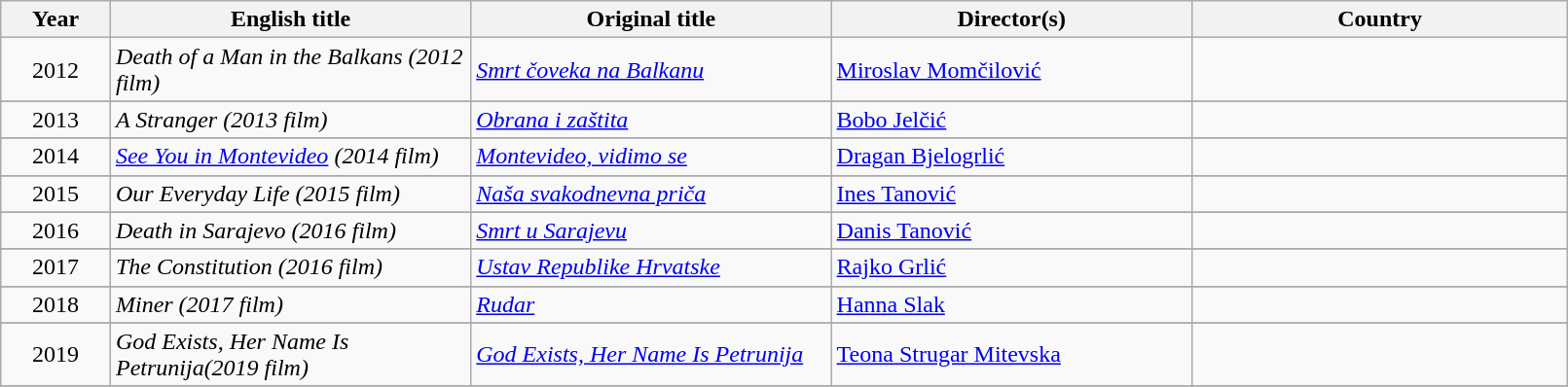<table class="sortable wikitable" width="85%" cellpadding="5">
<tr>
<th width="7%">Year</th>
<th width="23%">English title</th>
<th width="23%">Original title</th>
<th width="23%">Director(s)</th>
<th width="24%">Country</th>
</tr>
<tr>
<td style="text-align:center;">2012</td>
<td><em>Death of a Man in the Balkans (2012 film)</em></td>
<td><em><a href='#'>Smrt čoveka na Balkanu</a></em></td>
<td><a href='#'>Miroslav Momčilović</a></td>
<td></td>
</tr>
<tr>
</tr>
<tr>
<td style="text-align:center;">2013</td>
<td><em>A Stranger (2013 film)</em></td>
<td><em><a href='#'>Obrana i zaštita</a></em></td>
<td><a href='#'>Bobo Jelčić</a></td>
<td></td>
</tr>
<tr>
</tr>
<tr>
<td style="text-align:center;">2014</td>
<td><em><a href='#'>See You in Montevideo</a>  (2014 film)</em></td>
<td><em><a href='#'>Montevideo, vidimo se</a></em></td>
<td><a href='#'>Dragan Bjelogrlić</a></td>
<td></td>
</tr>
<tr>
</tr>
<tr>
<td style="text-align:center;">2015</td>
<td><em>Our Everyday Life (2015 film)</em></td>
<td><em><a href='#'>Naša svakodnevna priča</a></em></td>
<td><a href='#'>Ines Tanović</a></td>
<td></td>
</tr>
<tr>
</tr>
<tr>
<td style="text-align:center;">2016</td>
<td><em>Death in Sarajevo (2016 film)</em></td>
<td><em><a href='#'>Smrt u Sarajevu</a></em></td>
<td><a href='#'>Danis Tanović</a></td>
<td></td>
</tr>
<tr>
</tr>
<tr>
<td style="text-align:center;">2017</td>
<td><em>The Constitution (2016 film)</em></td>
<td><em><a href='#'>Ustav Republike Hrvatske</a></em></td>
<td><a href='#'>Rajko Grlić</a></td>
<td></td>
</tr>
<tr>
</tr>
<tr>
<td style="text-align:center;">2018</td>
<td><em>Miner (2017 film)</em></td>
<td><em><a href='#'>Rudar</a></em></td>
<td><a href='#'>Hanna Slak</a></td>
<td></td>
</tr>
<tr>
</tr>
<tr>
<td style="text-align:center;">2019</td>
<td><em>God Exists, Her Name Is Petrunija(2019 film)</em></td>
<td><em><a href='#'>God Exists, Her Name Is Petrunija</a></em></td>
<td><a href='#'>Teona Strugar Mitevska</a></td>
<td></td>
</tr>
<tr>
</tr>
</table>
